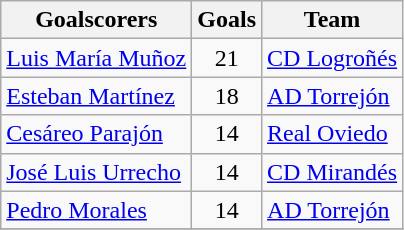<table class="wikitable sortable">
<tr>
<th>Goalscorers</th>
<th>Goals</th>
<th>Team</th>
</tr>
<tr>
<td> <a href='#'>Luis María Muñoz</a></td>
<td style="text-align:center;">21</td>
<td><a href='#'>CD Logroñés</a></td>
</tr>
<tr>
<td> <a href='#'>Esteban Martínez</a></td>
<td style="text-align:center;">18</td>
<td><a href='#'>AD Torrejón</a></td>
</tr>
<tr>
<td> <a href='#'>Cesáreo Parajón</a></td>
<td style="text-align:center;">14</td>
<td><a href='#'>Real Oviedo</a></td>
</tr>
<tr>
<td> <a href='#'>José Luis Urrecho</a></td>
<td style="text-align:center;">14</td>
<td><a href='#'>CD Mirandés</a></td>
</tr>
<tr>
<td> <a href='#'>Pedro Morales</a></td>
<td style="text-align:center;">14</td>
<td><a href='#'>AD Torrejón</a></td>
</tr>
<tr>
</tr>
</table>
